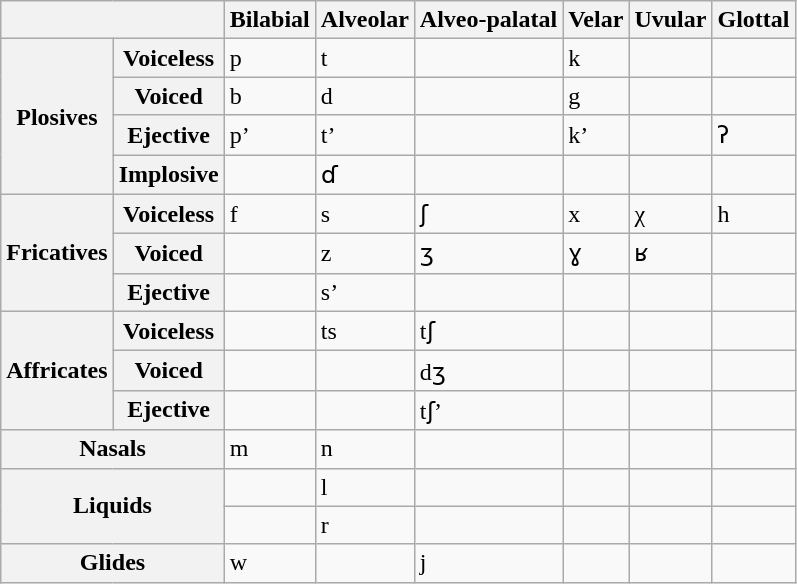<table class="wikitable">
<tr>
<th colspan="2"></th>
<th>Bilabial</th>
<th>Alveolar</th>
<th>Alveo-palatal</th>
<th>Velar</th>
<th>Uvular</th>
<th>Glottal</th>
</tr>
<tr>
<th rowspan="4">Plosives</th>
<th>Voiceless</th>
<td>p</td>
<td>t</td>
<td></td>
<td>k</td>
<td></td>
<td></td>
</tr>
<tr>
<th>Voiced</th>
<td>b</td>
<td>d</td>
<td></td>
<td>g</td>
<td></td>
<td></td>
</tr>
<tr>
<th>Ejective</th>
<td>p’</td>
<td>t’</td>
<td></td>
<td>k’</td>
<td></td>
<td>ʔ</td>
</tr>
<tr>
<th>Implosive</th>
<td></td>
<td>ɗ</td>
<td></td>
<td></td>
<td></td>
<td></td>
</tr>
<tr>
<th rowspan="3">Fricatives</th>
<th>Voiceless</th>
<td>f</td>
<td>s</td>
<td>ʃ</td>
<td>x</td>
<td>χ</td>
<td>h</td>
</tr>
<tr>
<th>Voiced</th>
<td></td>
<td>z</td>
<td>ʒ</td>
<td>ɣ</td>
<td>ʁ</td>
<td></td>
</tr>
<tr>
<th>Ejective</th>
<td></td>
<td>s’</td>
<td></td>
<td></td>
<td></td>
<td></td>
</tr>
<tr>
<th rowspan="3">Affricates</th>
<th>Voiceless</th>
<td></td>
<td>ts</td>
<td>tʃ</td>
<td></td>
<td></td>
<td></td>
</tr>
<tr>
<th>Voiced</th>
<td></td>
<td></td>
<td>dʒ</td>
<td></td>
<td></td>
<td></td>
</tr>
<tr>
<th>Ejective</th>
<td></td>
<td></td>
<td>tʃ’</td>
<td></td>
<td></td>
<td></td>
</tr>
<tr>
<th colspan="2">Nasals</th>
<td>m</td>
<td>n</td>
<td></td>
<td></td>
<td></td>
<td></td>
</tr>
<tr>
<th rowspan="2" colspan="2">Liquids</th>
<td></td>
<td>l</td>
<td></td>
<td></td>
<td></td>
<td></td>
</tr>
<tr>
<td></td>
<td>r</td>
<td></td>
<td></td>
<td></td>
<td></td>
</tr>
<tr>
<th colspan="2">Glides</th>
<td>w</td>
<td></td>
<td>j</td>
<td></td>
<td></td>
<td></td>
</tr>
</table>
